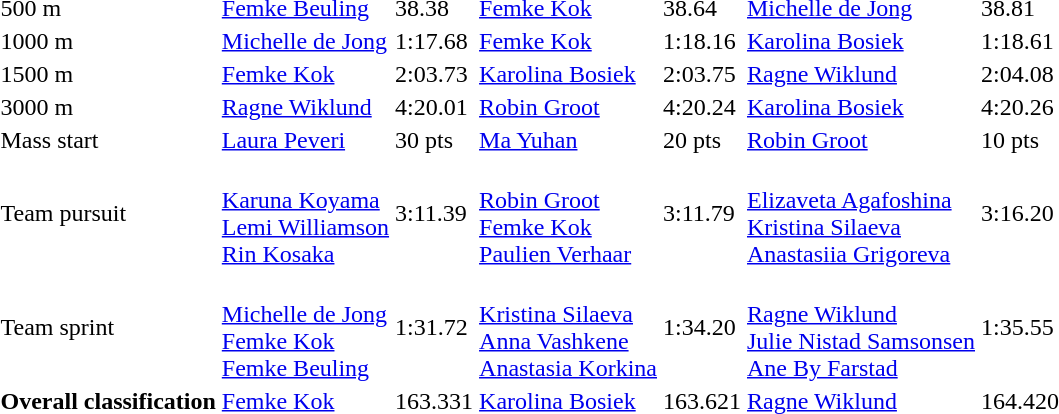<table>
<tr>
<td>500 m</td>
<td><a href='#'>Femke Beuling</a><br></td>
<td>38.38</td>
<td><a href='#'>Femke Kok</a><br></td>
<td>38.64</td>
<td><a href='#'>Michelle de Jong</a><br></td>
<td>38.81</td>
</tr>
<tr>
<td>1000 m</td>
<td><a href='#'>Michelle de Jong</a><br></td>
<td>1:17.68</td>
<td><a href='#'>Femke Kok</a><br></td>
<td>1:18.16</td>
<td><a href='#'>Karolina Bosiek</a><br></td>
<td>1:18.61</td>
</tr>
<tr>
<td>1500 m</td>
<td><a href='#'>Femke Kok</a><br></td>
<td>2:03.73</td>
<td><a href='#'>Karolina Bosiek</a><br></td>
<td>2:03.75</td>
<td><a href='#'>Ragne Wiklund</a><br></td>
<td>2:04.08</td>
</tr>
<tr>
<td>3000 m</td>
<td><a href='#'>Ragne Wiklund</a><br></td>
<td>4:20.01</td>
<td><a href='#'>Robin Groot</a><br></td>
<td>4:20.24</td>
<td><a href='#'>Karolina Bosiek</a><br></td>
<td>4:20.26</td>
</tr>
<tr>
<td>Mass start</td>
<td><a href='#'>Laura Peveri</a><br></td>
<td>30 pts</td>
<td><a href='#'>Ma Yuhan</a><br></td>
<td>20 pts</td>
<td><a href='#'>Robin Groot</a><br></td>
<td>10 pts</td>
</tr>
<tr>
<td>Team pursuit</td>
<td><br><a href='#'>Karuna Koyama</a><br><a href='#'>Lemi Williamson</a><br><a href='#'>Rin Kosaka</a></td>
<td>3:11.39</td>
<td><br><a href='#'>Robin Groot</a><br><a href='#'>Femke Kok</a><br><a href='#'>Paulien Verhaar</a></td>
<td>3:11.79</td>
<td><br><a href='#'>Elizaveta Agafoshina</a><br><a href='#'>Kristina Silaeva</a><br><a href='#'>Anastasiia Grigoreva</a></td>
<td>3:16.20</td>
</tr>
<tr>
<td>Team sprint</td>
<td><br><a href='#'>Michelle de Jong</a><br><a href='#'>Femke Kok</a><br><a href='#'>Femke Beuling</a></td>
<td>1:31.72</td>
<td><br><a href='#'>Kristina Silaeva</a><br><a href='#'>Anna Vashkene</a><br><a href='#'>Anastasia Korkina</a></td>
<td>1:34.20</td>
<td><br><a href='#'>Ragne Wiklund</a><br><a href='#'>Julie Nistad Samsonsen</a><br><a href='#'>Ane By Farstad</a></td>
<td>1:35.55</td>
</tr>
<tr>
<td align=left><strong>Overall classification</strong></td>
<td><a href='#'>Femke Kok</a><br></td>
<td>163.331</td>
<td><a href='#'>Karolina Bosiek</a><br></td>
<td>163.621</td>
<td><a href='#'>Ragne Wiklund</a><br></td>
<td>164.420</td>
</tr>
</table>
